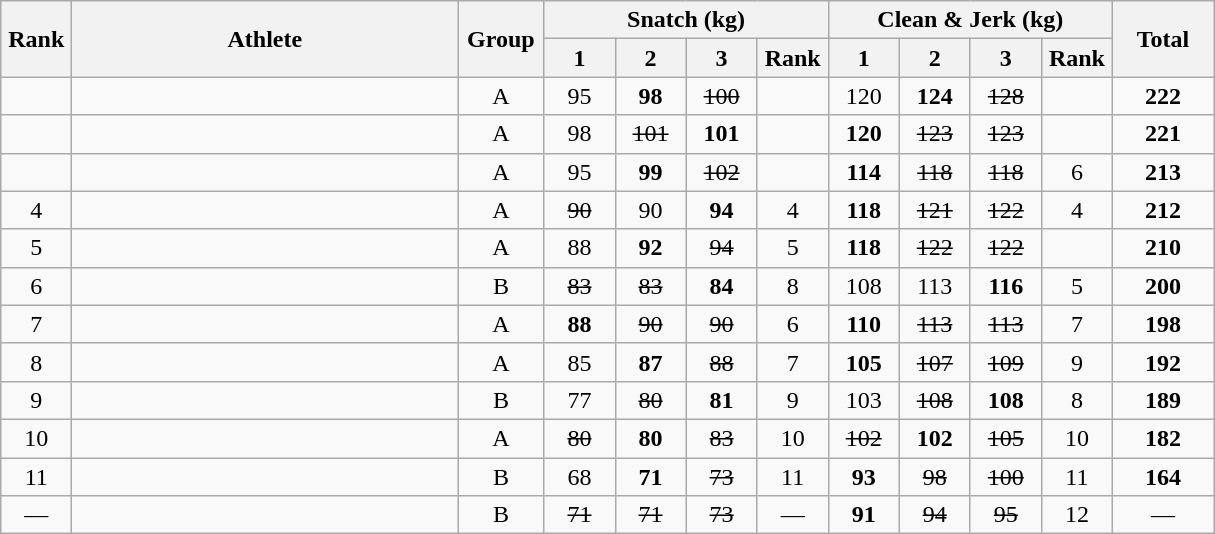<table class = "wikitable" style="text-align:center;">
<tr>
<th rowspan=2 width=40>Rank</th>
<th rowspan=2 width=250>Athlete</th>
<th rowspan=2 width=50>Group</th>
<th colspan=4>Snatch (kg)</th>
<th colspan=4>Clean & Jerk (kg)</th>
<th rowspan=2 width=60>Total</th>
</tr>
<tr>
<th width=40>1</th>
<th width=40>2</th>
<th width=40>3</th>
<th width=40>Rank</th>
<th width=40>1</th>
<th width=40>2</th>
<th width=40>3</th>
<th width=40>Rank</th>
</tr>
<tr>
<td></td>
<td align=left></td>
<td>A</td>
<td>95</td>
<td><strong>98</strong></td>
<td><s>100</s></td>
<td></td>
<td>120</td>
<td><strong>124</strong></td>
<td><s>128</s></td>
<td></td>
<td><strong>222</strong></td>
</tr>
<tr>
<td></td>
<td align=left></td>
<td>A</td>
<td>98</td>
<td><s>101</s></td>
<td><strong>101</strong></td>
<td></td>
<td><strong>120</strong></td>
<td><s>123</s></td>
<td><s>123</s></td>
<td></td>
<td><strong>221</strong></td>
</tr>
<tr>
<td></td>
<td align=left></td>
<td>A</td>
<td>95</td>
<td><strong>99</strong></td>
<td><s>102</s></td>
<td></td>
<td><strong>114</strong></td>
<td><s>118</s></td>
<td><s>118</s></td>
<td>6</td>
<td><strong>213</strong></td>
</tr>
<tr>
<td>4</td>
<td align=left></td>
<td>A</td>
<td><s>90</s></td>
<td>90</td>
<td><strong>94</strong></td>
<td>4</td>
<td><strong>118</strong></td>
<td><s>121</s></td>
<td><s>122</s></td>
<td>4</td>
<td><strong>212</strong></td>
</tr>
<tr>
<td>5</td>
<td align=left></td>
<td>A</td>
<td>88</td>
<td><strong>92</strong></td>
<td><s>94</s></td>
<td>5</td>
<td><strong>118</strong></td>
<td><s>122</s></td>
<td><s>122</s></td>
<td></td>
<td><strong>210</strong></td>
</tr>
<tr>
<td>6</td>
<td align=left></td>
<td>B</td>
<td><s>83</s></td>
<td><s>83</s></td>
<td><strong>84</strong></td>
<td>8</td>
<td>108</td>
<td>113</td>
<td><strong>116</strong></td>
<td>5</td>
<td><strong>200</strong></td>
</tr>
<tr>
<td>7</td>
<td align=left></td>
<td>A</td>
<td><strong>88</strong></td>
<td><s>90</s></td>
<td><s>90</s></td>
<td>6</td>
<td><strong>110</strong></td>
<td><s>113</s></td>
<td><s>113</s></td>
<td>7</td>
<td><strong>198</strong></td>
</tr>
<tr>
<td>8</td>
<td align=left></td>
<td>A</td>
<td>85</td>
<td><strong>87</strong></td>
<td><s>88</s></td>
<td>7</td>
<td><strong>105</strong></td>
<td><s>107</s></td>
<td><s>109</s></td>
<td>9</td>
<td><strong>192</strong></td>
</tr>
<tr>
<td>9</td>
<td align=left></td>
<td>B</td>
<td>77</td>
<td><s>80</s></td>
<td><strong>81</strong></td>
<td>9</td>
<td>103</td>
<td><s>108</s></td>
<td><strong>108</strong></td>
<td>8</td>
<td><strong>189</strong></td>
</tr>
<tr>
<td>10</td>
<td align=left></td>
<td>A</td>
<td><s>80</s></td>
<td><strong>80</strong></td>
<td><s>83</s></td>
<td>10</td>
<td><s>102</s></td>
<td><strong>102</strong></td>
<td><s>105</s></td>
<td>10</td>
<td><strong>182</strong></td>
</tr>
<tr>
<td>11</td>
<td align=left></td>
<td>B</td>
<td>68</td>
<td><strong>71</strong></td>
<td><s>73</s></td>
<td>11</td>
<td><strong>93</strong></td>
<td><s>98</s></td>
<td><s>100</s></td>
<td>11</td>
<td><strong>164</strong></td>
</tr>
<tr>
<td>—</td>
<td align=left></td>
<td>B</td>
<td><s>71</s></td>
<td><s>71</s></td>
<td><s>73</s></td>
<td>—</td>
<td><strong>91</strong></td>
<td><s>94</s></td>
<td><s>95</s></td>
<td>12</td>
<td>—</td>
</tr>
</table>
